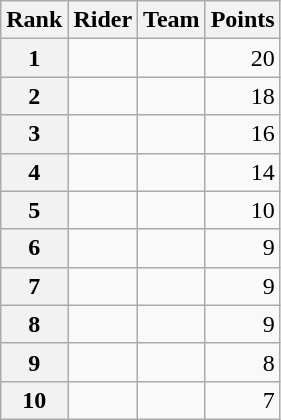<table class="wikitable" margin-bottom:0;">
<tr>
<th scope="col">Rank</th>
<th scope="col">Rider</th>
<th scope="col">Team</th>
<th scope="col">Points</th>
</tr>
<tr>
<th scope="row">1</th>
<td> </td>
<td></td>
<td align="right">20</td>
</tr>
<tr>
<th scope="row">2</th>
<td></td>
<td></td>
<td align="right">18</td>
</tr>
<tr>
<th scope="row">3</th>
<td></td>
<td></td>
<td align="right">16</td>
</tr>
<tr>
<th scope="row">4</th>
<td></td>
<td></td>
<td align="right">14</td>
</tr>
<tr>
<th scope="row">5</th>
<td></td>
<td></td>
<td align="right">10</td>
</tr>
<tr>
<th scope="row">6</th>
<td></td>
<td></td>
<td align="right">9</td>
</tr>
<tr>
<th scope="row">7</th>
<td></td>
<td></td>
<td align="right">9</td>
</tr>
<tr>
<th scope="row">8</th>
<td></td>
<td></td>
<td align="right">9</td>
</tr>
<tr>
<th scope="row">9</th>
<td></td>
<td></td>
<td align="right">8</td>
</tr>
<tr>
<th scope="row">10</th>
<td></td>
<td></td>
<td align="right">7</td>
</tr>
</table>
